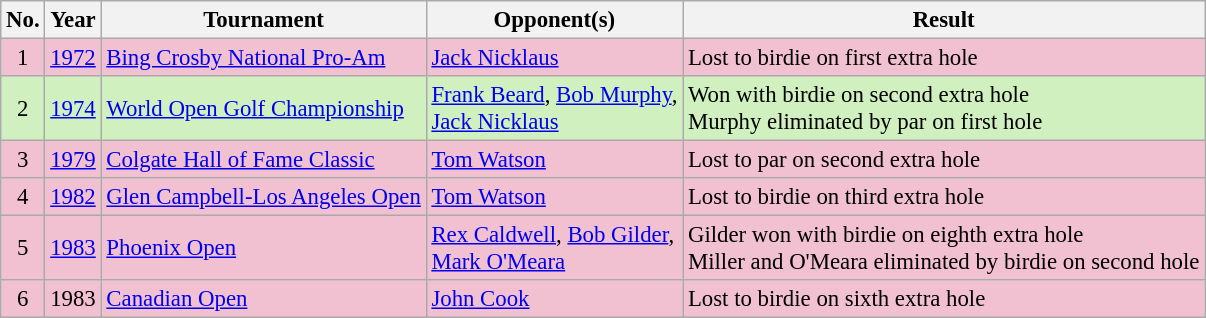<table class="wikitable" style="font-size:95%;">
<tr>
<th>No.</th>
<th>Year</th>
<th>Tournament</th>
<th>Opponent(s)</th>
<th>Result</th>
</tr>
<tr style="background:#F2C1D1;">
<td align=center>1</td>
<td><a href='#'>1972</a></td>
<td><a href='#'>Bing Crosby National Pro-Am</a></td>
<td> <a href='#'>Jack Nicklaus</a></td>
<td>Lost to birdie on first extra hole</td>
</tr>
<tr style="background:#D0F0C0;">
<td align=center>2</td>
<td><a href='#'>1974</a></td>
<td><a href='#'>World Open Golf Championship</a></td>
<td> <a href='#'>Frank Beard</a>,   <a href='#'>Bob Murphy</a>,<br> <a href='#'>Jack Nicklaus</a></td>
<td>Won with birdie on second extra hole<br>Murphy eliminated by par on first hole</td>
</tr>
<tr style="background:#F2C1D1;">
<td align=center>3</td>
<td><a href='#'>1979</a></td>
<td><a href='#'>Colgate Hall of Fame Classic</a></td>
<td> <a href='#'>Tom Watson</a></td>
<td>Lost to par on second extra hole</td>
</tr>
<tr style="background:#F2C1D1;">
<td align=center>4</td>
<td><a href='#'>1982</a></td>
<td><a href='#'>Glen Campbell-Los Angeles Open</a></td>
<td> <a href='#'>Tom Watson</a></td>
<td>Lost to birdie on third extra hole</td>
</tr>
<tr style="background:#F2C1D1;">
<td align=center>5</td>
<td><a href='#'>1983</a></td>
<td><a href='#'>Phoenix Open</a></td>
<td> <a href='#'>Rex Caldwell</a>,  <a href='#'>Bob Gilder</a>,<br> <a href='#'>Mark O'Meara</a></td>
<td>Gilder won with birdie on eighth extra hole<br>Miller and O'Meara eliminated by birdie on second hole</td>
</tr>
<tr style="background:#F2C1D1;">
<td align=center>6</td>
<td>1983</td>
<td><a href='#'>Canadian Open</a></td>
<td> <a href='#'>John Cook</a></td>
<td>Lost to birdie on sixth extra hole</td>
</tr>
</table>
